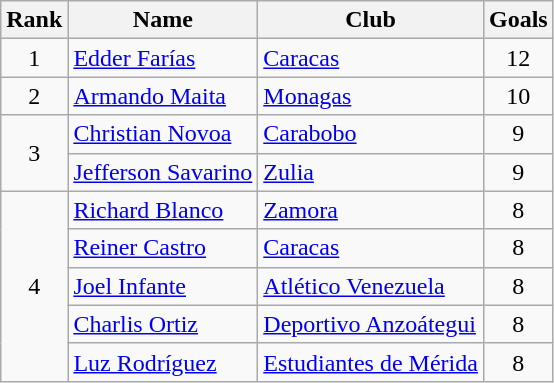<table class="wikitable" border="1">
<tr>
<th>Rank</th>
<th>Name</th>
<th>Club</th>
<th>Goals</th>
</tr>
<tr>
<td align=center>1</td>
<td> <a href='#'>Edder Farías</a></td>
<td><a href='#'>Caracas</a></td>
<td align=center>12</td>
</tr>
<tr>
<td align=center>2</td>
<td> <a href='#'>Armando Maita</a></td>
<td><a href='#'>Monagas</a></td>
<td align=center>10</td>
</tr>
<tr>
<td rowspan=2 align=center>3</td>
<td> <a href='#'>Christian Novoa</a></td>
<td><a href='#'>Carabobo</a></td>
<td align=center>9</td>
</tr>
<tr>
<td> <a href='#'>Jefferson Savarino</a></td>
<td><a href='#'>Zulia</a></td>
<td align=center>9</td>
</tr>
<tr>
<td rowspan=5 align=center>4</td>
<td> <a href='#'>Richard Blanco</a></td>
<td><a href='#'>Zamora</a></td>
<td align=center>8</td>
</tr>
<tr>
<td> <a href='#'>Reiner Castro</a></td>
<td><a href='#'>Caracas</a></td>
<td align=center>8</td>
</tr>
<tr>
<td> <a href='#'>Joel Infante</a></td>
<td><a href='#'>Atlético Venezuela</a></td>
<td align=center>8</td>
</tr>
<tr>
<td> <a href='#'>Charlis Ortiz</a></td>
<td><a href='#'>Deportivo Anzoátegui</a></td>
<td align=center>8</td>
</tr>
<tr>
<td> <a href='#'>Luz Rodríguez</a></td>
<td><a href='#'>Estudiantes de Mérida</a></td>
<td align=center>8</td>
</tr>
</table>
